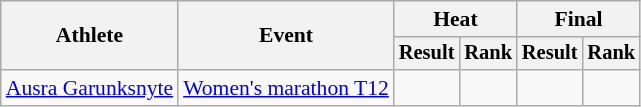<table class="wikitable" style="font-size:90%">
<tr>
<th rowspan="2">Athlete</th>
<th rowspan="2">Event</th>
<th colspan="2">Heat</th>
<th colspan="2">Final</th>
</tr>
<tr style="font-size:95%">
<th>Result</th>
<th>Rank</th>
<th>Result</th>
<th>Rank</th>
</tr>
<tr align=center>
<td align=left><a href='#'>Ausra Garunksnyte</a></td>
<td align=left><a href='#'>Women's marathon T12</a></td>
<td></td>
<td></td>
<td></td>
<td></td>
</tr>
</table>
